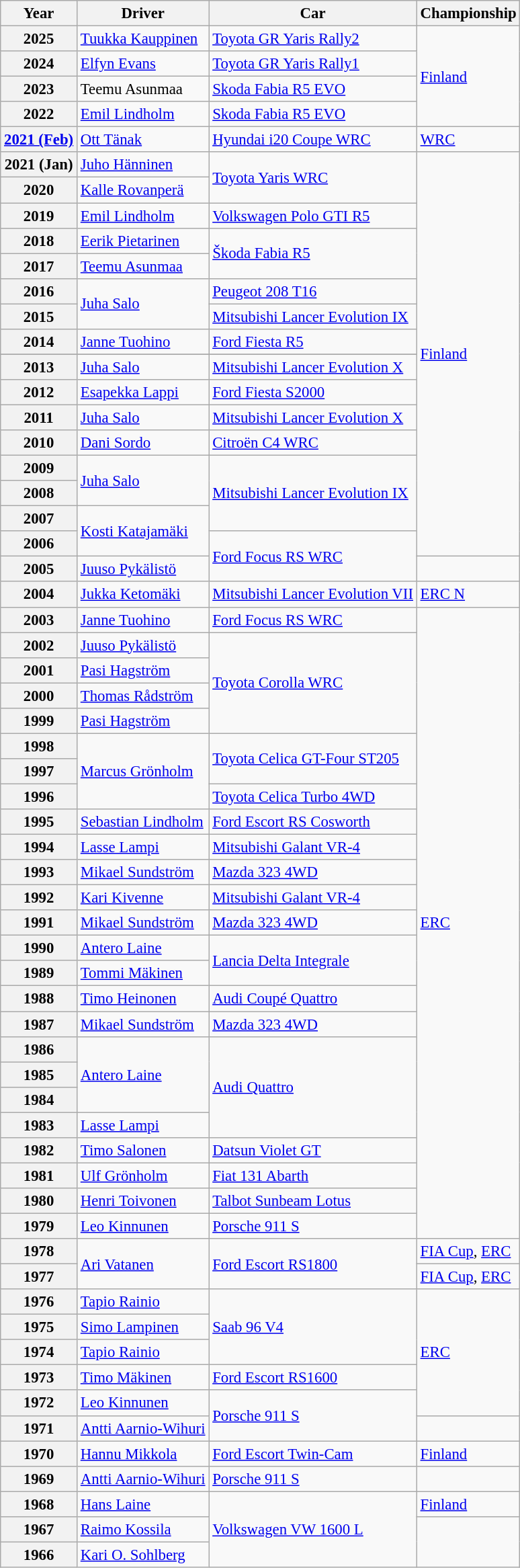<table class="wikitable" style="font-size: 95%;">
<tr>
<th>Year</th>
<th>Driver</th>
<th>Car</th>
<th>Championship</th>
</tr>
<tr>
<th>2025</th>
<td> <a href='#'>Tuukka Kauppinen</a></td>
<td> <a href='#'>Toyota GR Yaris Rally2</a></td>
<td rowspan="4"><a href='#'>Finland</a></td>
</tr>
<tr>
<th>2024</th>
<td> <a href='#'>Elfyn Evans</a></td>
<td> <a href='#'>Toyota GR Yaris Rally1</a></td>
</tr>
<tr>
<th>2023</th>
<td> Teemu Asunmaa</td>
<td> <a href='#'>Skoda Fabia R5 EVO</a></td>
</tr>
<tr>
<th>2022</th>
<td> <a href='#'>Emil Lindholm</a></td>
<td> <a href='#'>Skoda Fabia R5 EVO</a></td>
</tr>
<tr>
<th><a href='#'>2021 (Feb)</a></th>
<td> <a href='#'>Ott Tänak</a></td>
<td> <a href='#'>Hyundai i20 Coupe WRC</a></td>
<td><a href='#'>WRC</a></td>
</tr>
<tr>
<th>2021 (Jan)</th>
<td> <a href='#'>Juho Hänninen</a></td>
<td rowspan="2"> <a href='#'>Toyota Yaris WRC</a></td>
<td rowspan="17"><a href='#'>Finland</a></td>
</tr>
<tr>
<th>2020</th>
<td> <a href='#'>Kalle Rovanperä</a></td>
</tr>
<tr>
<th>2019</th>
<td> <a href='#'>Emil Lindholm</a></td>
<td> <a href='#'>Volkswagen Polo GTI R5</a></td>
</tr>
<tr>
<th>2018</th>
<td> <a href='#'>Eerik Pietarinen</a></td>
<td rowspan="2"> <a href='#'>Škoda Fabia R5</a></td>
</tr>
<tr>
<th>2017</th>
<td> <a href='#'>Teemu Asunmaa</a></td>
</tr>
<tr>
<th>2016</th>
<td rowspan="2"> <a href='#'>Juha Salo</a></td>
<td> <a href='#'>Peugeot 208 T16</a></td>
</tr>
<tr>
<th>2015</th>
<td> <a href='#'>Mitsubishi Lancer Evolution IX</a></td>
</tr>
<tr>
<th>2014</th>
<td> <a href='#'>Janne Tuohino</a></td>
<td> <a href='#'>Ford Fiesta R5</a></td>
</tr>
<tr>
</tr>
<tr>
<th>2013</th>
<td> <a href='#'>Juha Salo</a></td>
<td> <a href='#'>Mitsubishi Lancer Evolution X</a></td>
</tr>
<tr>
<th>2012</th>
<td> <a href='#'>Esapekka Lappi</a></td>
<td> <a href='#'>Ford Fiesta S2000</a></td>
</tr>
<tr>
<th>2011</th>
<td> <a href='#'>Juha Salo</a></td>
<td> <a href='#'>Mitsubishi Lancer Evolution X</a></td>
</tr>
<tr>
<th>2010</th>
<td> <a href='#'>Dani Sordo</a></td>
<td> <a href='#'>Citroën C4 WRC</a></td>
</tr>
<tr>
<th>2009</th>
<td rowspan="2"> <a href='#'>Juha Salo</a></td>
<td rowspan="3"> <a href='#'>Mitsubishi Lancer Evolution IX</a></td>
</tr>
<tr>
<th>2008</th>
</tr>
<tr>
<th>2007</th>
<td rowspan="2"> <a href='#'>Kosti Katajamäki</a></td>
</tr>
<tr>
<th>2006</th>
<td rowspan="2"> <a href='#'>Ford Focus RS WRC</a></td>
</tr>
<tr>
<th>2005</th>
<td> <a href='#'>Juuso Pykälistö</a></td>
</tr>
<tr>
<th>2004</th>
<td> <a href='#'>Jukka Ketomäki</a></td>
<td> <a href='#'>Mitsubishi Lancer Evolution VII</a></td>
<td><a href='#'>ERC N</a></td>
</tr>
<tr>
<th>2003</th>
<td> <a href='#'>Janne Tuohino</a></td>
<td> <a href='#'>Ford Focus RS WRC</a></td>
<td rowspan="25"><a href='#'>ERC</a></td>
</tr>
<tr>
<th>2002</th>
<td> <a href='#'>Juuso Pykälistö</a></td>
<td rowspan="4"> <a href='#'>Toyota Corolla WRC</a></td>
</tr>
<tr>
<th>2001</th>
<td> <a href='#'>Pasi Hagström</a></td>
</tr>
<tr>
<th>2000</th>
<td> <a href='#'>Thomas Rådström</a></td>
</tr>
<tr>
<th>1999</th>
<td> <a href='#'>Pasi Hagström</a></td>
</tr>
<tr>
<th>1998</th>
<td rowspan="3"> <a href='#'>Marcus Grönholm</a></td>
<td rowspan="2"> <a href='#'>Toyota Celica GT-Four ST205</a></td>
</tr>
<tr>
<th>1997</th>
</tr>
<tr>
<th>1996</th>
<td> <a href='#'>Toyota Celica Turbo 4WD</a></td>
</tr>
<tr>
<th>1995</th>
<td> <a href='#'>Sebastian Lindholm</a></td>
<td> <a href='#'>Ford Escort RS Cosworth</a></td>
</tr>
<tr>
<th>1994</th>
<td> <a href='#'>Lasse Lampi</a></td>
<td> <a href='#'>Mitsubishi Galant VR-4</a></td>
</tr>
<tr>
<th>1993</th>
<td> <a href='#'>Mikael Sundström</a></td>
<td> <a href='#'>Mazda 323 4WD</a></td>
</tr>
<tr>
<th>1992</th>
<td> <a href='#'>Kari Kivenne</a></td>
<td> <a href='#'>Mitsubishi Galant VR-4</a></td>
</tr>
<tr>
<th>1991</th>
<td> <a href='#'>Mikael Sundström</a></td>
<td> <a href='#'>Mazda 323 4WD</a></td>
</tr>
<tr>
<th>1990</th>
<td> <a href='#'>Antero Laine</a></td>
<td rowspan="2"> <a href='#'>Lancia Delta Integrale</a></td>
</tr>
<tr>
<th>1989</th>
<td> <a href='#'>Tommi Mäkinen</a></td>
</tr>
<tr>
<th>1988</th>
<td> <a href='#'>Timo Heinonen</a></td>
<td> <a href='#'>Audi Coupé Quattro</a></td>
</tr>
<tr>
<th>1987</th>
<td> <a href='#'>Mikael Sundström</a></td>
<td> <a href='#'>Mazda 323 4WD</a></td>
</tr>
<tr>
<th>1986</th>
<td rowspan="3"> <a href='#'>Antero Laine</a></td>
<td rowspan="4"> <a href='#'>Audi Quattro</a></td>
</tr>
<tr>
<th>1985</th>
</tr>
<tr>
<th>1984</th>
</tr>
<tr>
<th>1983</th>
<td> <a href='#'>Lasse Lampi</a></td>
</tr>
<tr>
<th>1982</th>
<td> <a href='#'>Timo Salonen</a></td>
<td> <a href='#'>Datsun Violet GT</a></td>
</tr>
<tr>
<th>1981</th>
<td> <a href='#'>Ulf Grönholm</a></td>
<td> <a href='#'>Fiat 131 Abarth</a></td>
</tr>
<tr>
<th>1980</th>
<td> <a href='#'>Henri Toivonen</a></td>
<td> <a href='#'>Talbot Sunbeam Lotus</a></td>
</tr>
<tr>
<th>1979</th>
<td> <a href='#'>Leo Kinnunen</a></td>
<td> <a href='#'>Porsche 911 S</a></td>
</tr>
<tr>
<th>1978</th>
<td rowspan="2"> <a href='#'>Ari Vatanen</a></td>
<td rowspan="2"> <a href='#'>Ford Escort RS1800</a></td>
<td><a href='#'>FIA Cup</a>, <a href='#'>ERC</a></td>
</tr>
<tr>
<th>1977</th>
<td><a href='#'>FIA Cup</a>, <a href='#'>ERC</a></td>
</tr>
<tr>
<th>1976</th>
<td> <a href='#'>Tapio Rainio</a></td>
<td rowspan="3"> <a href='#'>Saab 96 V4</a></td>
<td rowspan="5"><a href='#'>ERC</a></td>
</tr>
<tr>
<th>1975</th>
<td> <a href='#'>Simo Lampinen</a></td>
</tr>
<tr>
<th>1974</th>
<td> <a href='#'>Tapio Rainio</a></td>
</tr>
<tr>
<th>1973</th>
<td> <a href='#'>Timo Mäkinen</a></td>
<td> <a href='#'>Ford Escort RS1600</a></td>
</tr>
<tr>
<th>1972</th>
<td> <a href='#'>Leo Kinnunen</a></td>
<td rowspan="2"> <a href='#'>Porsche 911 S</a></td>
</tr>
<tr>
<th>1971</th>
<td> <a href='#'>Antti Aarnio-Wihuri</a></td>
<td></td>
</tr>
<tr>
<th>1970</th>
<td> <a href='#'>Hannu Mikkola</a></td>
<td> <a href='#'>Ford Escort Twin-Cam</a></td>
<td><a href='#'>Finland</a></td>
</tr>
<tr>
<th>1969</th>
<td> <a href='#'>Antti Aarnio-Wihuri</a></td>
<td> <a href='#'>Porsche 911 S</a></td>
<td></td>
</tr>
<tr>
<th>1968</th>
<td> <a href='#'>Hans Laine</a></td>
<td rowspan="3"> <a href='#'>Volkswagen VW 1600 L</a></td>
<td><a href='#'>Finland</a></td>
</tr>
<tr>
<th>1967</th>
<td> <a href='#'>Raimo Kossila</a></td>
<td rowspan="2"></td>
</tr>
<tr>
<th>1966</th>
<td> <a href='#'>Kari O. Sohlberg</a></td>
</tr>
</table>
